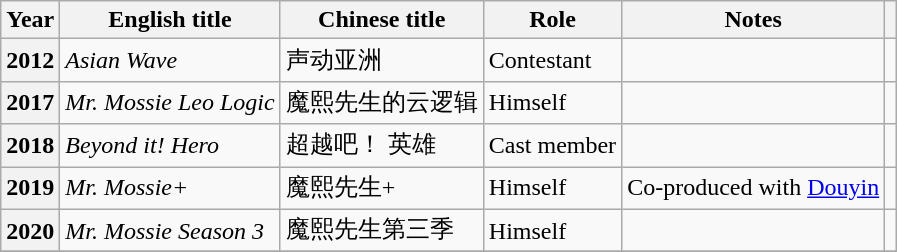<table class="wikitable plainrowheaders">
<tr>
<th scope="col">Year</th>
<th scope="col">English title</th>
<th scope="col">Chinese title</th>
<th scope="col">Role</th>
<th scope="col">Notes</th>
<th scope="col" class="unsortable"></th>
</tr>
<tr>
<th scope="row">2012</th>
<td><em>Asian Wave</em></td>
<td>声动亚洲</td>
<td>Contestant</td>
<td></td>
<td></td>
</tr>
<tr>
<th scope="row">2017</th>
<td><em>Mr. Mossie Leo Logic</em></td>
<td>魔熙先生的云逻辑</td>
<td>Himself</td>
<td></td>
<td></td>
</tr>
<tr>
<th scope="row">2018</th>
<td><em>Beyond it! Hero</em></td>
<td>超越吧！ 英雄</td>
<td>Cast member</td>
<td></td>
<td></td>
</tr>
<tr>
<th scope="row">2019</th>
<td><em>Mr. Mossie+</em></td>
<td>魔熙先生+</td>
<td>Himself</td>
<td>Co-produced with <a href='#'>Douyin</a></td>
<td></td>
</tr>
<tr>
<th scope="row">2020</th>
<td><em>Mr. Mossie Season 3</em></td>
<td>魔熙先生第三季</td>
<td>Himself</td>
<td></td>
<td></td>
</tr>
<tr>
</tr>
</table>
